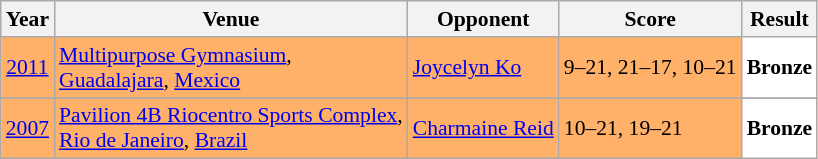<table class="sortable wikitable" style="font-size: 90%;">
<tr>
<th>Year</th>
<th>Venue</th>
<th>Opponent</th>
<th>Score</th>
<th>Result</th>
</tr>
<tr style="background:#FFB069">
<td align="center"><a href='#'>2011</a></td>
<td align="left"><a href='#'>Multipurpose Gymnasium</a>,<br><a href='#'>Guadalajara</a>, <a href='#'>Mexico</a></td>
<td align="left"> <a href='#'>Joycelyn Ko</a></td>
<td align="left">9–21, 21–17, 10–21</td>
<td style="text-align:left; background:white"> <strong>Bronze</strong></td>
</tr>
<tr>
</tr>
<tr style="background:#FFB069">
<td align="center"><a href='#'>2007</a></td>
<td align="left"><a href='#'>Pavilion 4B Riocentro Sports Complex</a>,<br><a href='#'>Rio de Janeiro</a>, <a href='#'>Brazil</a></td>
<td align="left"> <a href='#'>Charmaine Reid</a></td>
<td align="left">10–21, 19–21</td>
<td style="text-align:left; background:white"> <strong>Bronze</strong></td>
</tr>
</table>
